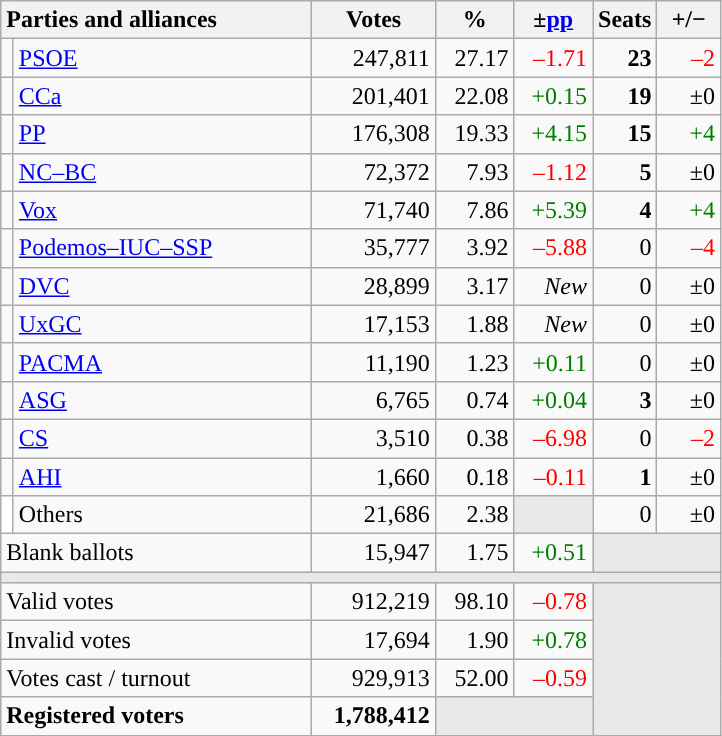<table class="wikitable" style="text-align:right;">
<tr>
<th style="text-align:left;" colspan="2" width="200">Parties and alliances</th>
<th width="75">Votes</th>
<th width="45">%</th>
<th width="45">±<a href='#'>pp</a></th>
<th width="35">Seats</th>
<th width="35">+/−</th>
</tr>
<tr>
<td width="1" style="color:inherit;background:"></td>
<td align="left"><a href='#'>PSOE</a></td>
<td>247,811</td>
<td>27.17</td>
<td style="color:red;">–1.71</td>
<td><strong>23</strong></td>
<td style="color:red;">–2</td>
</tr>
<tr>
<td style="color:inherit;background:"></td>
<td align="left"><a href='#'>CCa</a></td>
<td>201,401</td>
<td>22.08</td>
<td style="color:green;">+0.15</td>
<td><strong>19</strong></td>
<td>±0</td>
</tr>
<tr>
<td style="color:inherit;background:"></td>
<td align="left"><a href='#'>PP</a></td>
<td>176,308</td>
<td>19.33</td>
<td style="color:green;">+4.15</td>
<td><strong>15</strong></td>
<td style="color:green;">+4</td>
</tr>
<tr>
<td style="color:inherit;background:"></td>
<td align="left"><a href='#'>NC–BC</a></td>
<td>72,372</td>
<td>7.93</td>
<td style="color:red;">–1.12</td>
<td><strong>5</strong></td>
<td>±0</td>
</tr>
<tr>
<td style="color:inherit;background:"></td>
<td align="left"><a href='#'>Vox</a></td>
<td>71,740</td>
<td>7.86</td>
<td style="color:green;">+5.39</td>
<td><strong>4</strong></td>
<td style="color:green;">+4</td>
</tr>
<tr>
<td style="color:inherit;background:"></td>
<td align="left"><a href='#'>Podemos–IUC–SSP</a></td>
<td>35,777</td>
<td>3.92</td>
<td style="color:red;">–5.88</td>
<td>0</td>
<td style="color:red;">–4</td>
</tr>
<tr>
<td style="color:inherit;background:"></td>
<td align="left"><a href='#'>DVC</a></td>
<td>28,899</td>
<td>3.17</td>
<td><em>New</em></td>
<td>0</td>
<td>±0</td>
</tr>
<tr>
<td style="color:inherit;background:"></td>
<td align="left"><a href='#'>UxGC</a></td>
<td>17,153</td>
<td>1.88</td>
<td><em>New</em></td>
<td>0</td>
<td>±0</td>
</tr>
<tr>
<td style="color:inherit;background:"></td>
<td align="left"><a href='#'>PACMA</a></td>
<td>11,190</td>
<td>1.23</td>
<td style="color:green;">+0.11</td>
<td>0</td>
<td>±0</td>
</tr>
<tr>
<td style="color:inherit;background:"></td>
<td align="left"><a href='#'>ASG</a></td>
<td>6,765</td>
<td>0.74</td>
<td style="color:green;">+0.04</td>
<td><strong>3</strong></td>
<td>±0</td>
</tr>
<tr>
<td style="color:inherit;background:"></td>
<td align="left"><a href='#'>CS</a></td>
<td>3,510</td>
<td>0.38</td>
<td style="color:red;">–6.98</td>
<td>0</td>
<td style="color:red;">–2</td>
</tr>
<tr>
<td style="color:inherit;background:"></td>
<td align="left"><a href='#'>AHI</a></td>
<td>1,660</td>
<td>0.18</td>
<td style="color:red;">–0.11</td>
<td><strong>1</strong></td>
<td>±0</td>
</tr>
<tr>
<td bgcolor="white"></td>
<td align="left">Others</td>
<td>21,686</td>
<td>2.38</td>
<td bgcolor="#E9E9E9"></td>
<td>0</td>
<td>±0</td>
</tr>
<tr>
<td align="left" colspan="2">Blank ballots</td>
<td>15,947</td>
<td>1.75</td>
<td style="color:green;">+0.51</td>
<td bgcolor="#E9E9E9" colspan="2"></td>
</tr>
<tr>
<td colspan="7" bgcolor="#E9E9E9"></td>
</tr>
<tr>
<td align="left" colspan="2">Valid votes</td>
<td>912,219</td>
<td>98.10</td>
<td style="color:red;">–0.78</td>
<td bgcolor="#E9E9E9" colspan="2" rowspan="4"></td>
</tr>
<tr>
<td align="left" colspan="2">Invalid votes</td>
<td>17,694</td>
<td>1.90</td>
<td style="color:green;">+0.78</td>
</tr>
<tr>
<td align="left" colspan="2">Votes cast / turnout</td>
<td>929,913</td>
<td>52.00</td>
<td style="color:red;">–0.59</td>
</tr>
<tr style="font-weight:bold;">
<td align="left" colspan="2">Registered voters</td>
<td>1,788,412</td>
<td bgcolor="#E9E9E9" colspan="2"></td>
</tr>
</table>
